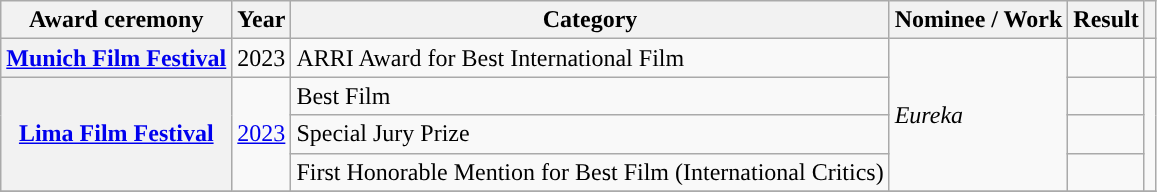<table class="wikitable plainrowheaders sortable">
<tr>
<th scope="col">Award ceremony</th>
<th scope="col">Year</th>
<th scope="col">Category</th>
<th scope="col">Nominee / Work</th>
<th scope="col">Result</th>
<th scope="col" class="unsortable"></th>
</tr>
<tr>
<th rowspan="1" scope="row"><a href='#'>Munich Film Festival</a></th>
<td rowspan="1" style="text-align:center">2023</td>
<td>ARRI Award for Best International Film</td>
<td rowspan="4"><em>Eureka</em></td>
<td></td>
<td rowspan="1" style="text-align:center"></td>
</tr>
<tr>
<th rowspan="3" scope="row"><a href='#'>Lima Film Festival</a></th>
<td rowspan="3" style="text-align:center"><a href='#'>2023</a></td>
<td>Best Film</td>
<td></td>
<td rowspan="3" style="text-align:center"></td>
</tr>
<tr>
<td>Special Jury Prize</td>
<td></td>
</tr>
<tr>
<td>First Honorable Mention for Best Film (International Critics)</td>
<td></td>
</tr>
<tr>
</tr>
</table>
